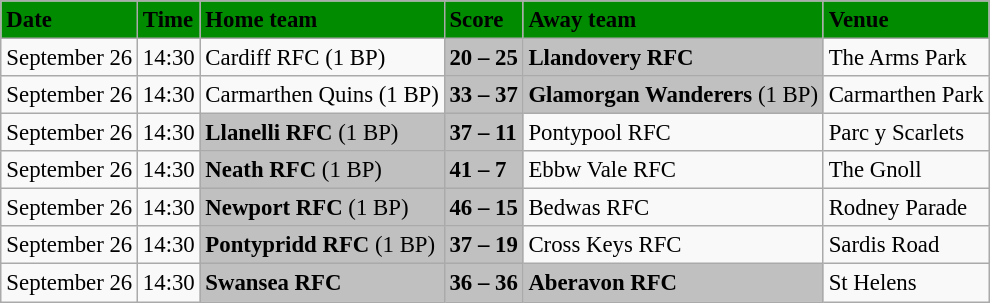<table class="wikitable" style="margin:0.5em auto; font-size:95%">
<tr bgcolor="#008B00">
<td><strong>Date</strong></td>
<td><strong>Time</strong></td>
<td><strong>Home team</strong></td>
<td><strong>Score</strong></td>
<td><strong>Away team</strong></td>
<td><strong>Venue</strong></td>
</tr>
<tr>
<td>September 26</td>
<td>14:30</td>
<td>Cardiff RFC (1 BP)</td>
<td bgcolor="silver"><strong>20 – 25</strong></td>
<td bgcolor="silver"><strong>Llandovery RFC</strong></td>
<td>The Arms Park</td>
</tr>
<tr>
<td>September 26</td>
<td>14:30</td>
<td>Carmarthen Quins (1 BP)</td>
<td bgcolor="silver"><strong>33 – 37</strong></td>
<td bgcolor="silver"><strong>Glamorgan Wanderers</strong> (1 BP)</td>
<td>Carmarthen Park</td>
</tr>
<tr>
<td>September 26</td>
<td>14:30</td>
<td bgcolor="silver"><strong>Llanelli RFC</strong> (1 BP)</td>
<td bgcolor="silver"><strong>37 – 11</strong></td>
<td>Pontypool RFC</td>
<td>Parc y Scarlets</td>
</tr>
<tr>
<td>September 26</td>
<td>14:30</td>
<td bgcolor="silver"><strong>Neath RFC</strong> (1 BP)</td>
<td bgcolor="silver"><strong>41 – 7</strong></td>
<td>Ebbw Vale RFC</td>
<td>The Gnoll</td>
</tr>
<tr>
<td>September 26</td>
<td>14:30</td>
<td bgcolor="silver"><strong>Newport RFC</strong> (1 BP)</td>
<td bgcolor="silver"><strong>46 – 15</strong></td>
<td>Bedwas RFC</td>
<td>Rodney Parade</td>
</tr>
<tr>
<td>September 26</td>
<td>14:30</td>
<td bgcolor="silver"><strong>Pontypridd RFC</strong> (1 BP)</td>
<td bgcolor="silver"><strong>37 – 19</strong></td>
<td>Cross Keys RFC</td>
<td>Sardis Road</td>
</tr>
<tr>
<td>September 26</td>
<td>14:30</td>
<td bgcolor="silver"><strong>Swansea RFC</strong></td>
<td bgcolor="silver"><strong>36 – 36</strong></td>
<td bgcolor="silver"><strong>Aberavon RFC</strong></td>
<td>St Helens</td>
</tr>
</table>
